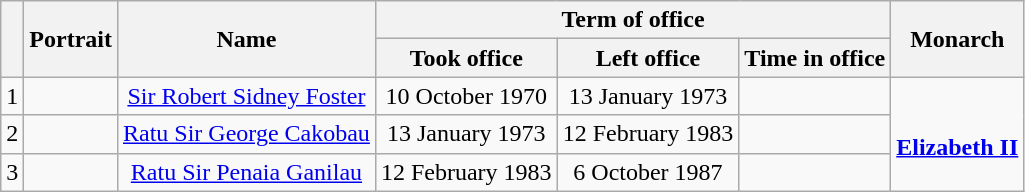<table class="wikitable" style="text-align:center;">
<tr>
<th rowspan="2"></th>
<th rowspan="2">Portrait</th>
<th rowspan="2">Name<br></th>
<th colspan="3">Term of office</th>
<th rowspan="2">Monarch</th>
</tr>
<tr>
<th>Took office</th>
<th>Left office</th>
<th>Time in office</th>
</tr>
<tr>
<td>1</td>
<td></td>
<td><a href='#'>Sir Robert Sidney Foster</a><br></td>
<td>10 October 1970</td>
<td>13 January 1973</td>
<td></td>
<td rowspan="3"><br><strong><a href='#'>Elizabeth II</a></strong></td>
</tr>
<tr>
<td>2</td>
<td></td>
<td><a href='#'>Ratu Sir George Cakobau</a><br></td>
<td>13 January 1973</td>
<td>12 February 1983</td>
<td></td>
</tr>
<tr>
<td>3</td>
<td></td>
<td><a href='#'>Ratu Sir Penaia Ganilau</a><br></td>
<td>12 February 1983</td>
<td>6 October 1987</td>
<td></td>
</tr>
</table>
